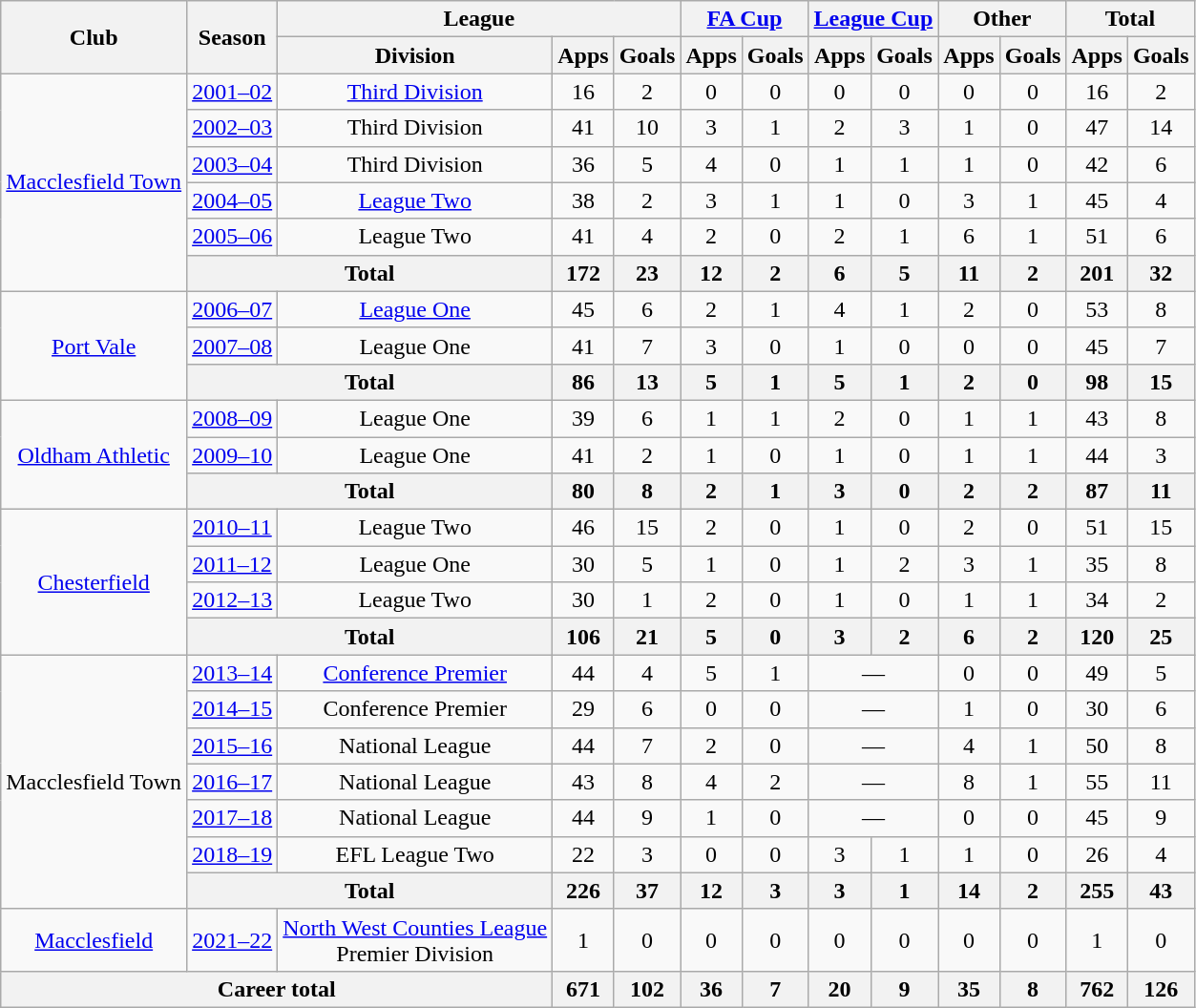<table class="wikitable" style="text-align:center">
<tr>
<th rowspan="2">Club</th>
<th rowspan="2">Season</th>
<th colspan="3">League</th>
<th colspan="2"><a href='#'>FA Cup</a></th>
<th colspan="2"><a href='#'>League Cup</a></th>
<th colspan="2">Other</th>
<th colspan="2">Total</th>
</tr>
<tr>
<th>Division</th>
<th>Apps</th>
<th>Goals</th>
<th>Apps</th>
<th>Goals</th>
<th>Apps</th>
<th>Goals</th>
<th>Apps</th>
<th>Goals</th>
<th>Apps</th>
<th>Goals</th>
</tr>
<tr>
<td rowspan="6"><a href='#'>Macclesfield Town</a></td>
<td><a href='#'>2001–02</a></td>
<td><a href='#'>Third Division</a></td>
<td>16</td>
<td>2</td>
<td>0</td>
<td>0</td>
<td>0</td>
<td>0</td>
<td>0</td>
<td>0</td>
<td>16</td>
<td>2</td>
</tr>
<tr>
<td><a href='#'>2002–03</a></td>
<td>Third Division</td>
<td>41</td>
<td>10</td>
<td>3</td>
<td>1</td>
<td>2</td>
<td>3</td>
<td>1</td>
<td>0</td>
<td>47</td>
<td>14</td>
</tr>
<tr>
<td><a href='#'>2003–04</a></td>
<td>Third Division</td>
<td>36</td>
<td>5</td>
<td>4</td>
<td>0</td>
<td>1</td>
<td>1</td>
<td>1</td>
<td>0</td>
<td>42</td>
<td>6</td>
</tr>
<tr>
<td><a href='#'>2004–05</a></td>
<td><a href='#'>League Two</a></td>
<td>38</td>
<td>2</td>
<td>3</td>
<td>1</td>
<td>1</td>
<td>0</td>
<td>3</td>
<td>1</td>
<td>45</td>
<td>4</td>
</tr>
<tr>
<td><a href='#'>2005–06</a></td>
<td>League Two</td>
<td>41</td>
<td>4</td>
<td>2</td>
<td>0</td>
<td>2</td>
<td>1</td>
<td>6</td>
<td>1</td>
<td>51</td>
<td>6</td>
</tr>
<tr>
<th colspan="2">Total</th>
<th>172</th>
<th>23</th>
<th>12</th>
<th>2</th>
<th>6</th>
<th>5</th>
<th>11</th>
<th>2</th>
<th>201</th>
<th>32</th>
</tr>
<tr>
<td rowspan=3><a href='#'>Port Vale</a></td>
<td><a href='#'>2006–07</a></td>
<td><a href='#'>League One</a></td>
<td>45</td>
<td>6</td>
<td>2</td>
<td>1</td>
<td>4</td>
<td>1</td>
<td>2</td>
<td>0</td>
<td>53</td>
<td>8</td>
</tr>
<tr>
<td><a href='#'>2007–08</a></td>
<td>League One</td>
<td>41</td>
<td>7</td>
<td>3</td>
<td>0</td>
<td>1</td>
<td>0</td>
<td>0</td>
<td>0</td>
<td>45</td>
<td>7</td>
</tr>
<tr>
<th colspan="2">Total</th>
<th>86</th>
<th>13</th>
<th>5</th>
<th>1</th>
<th>5</th>
<th>1</th>
<th>2</th>
<th>0</th>
<th>98</th>
<th>15</th>
</tr>
<tr>
<td rowspan=3><a href='#'>Oldham Athletic</a></td>
<td><a href='#'>2008–09</a></td>
<td>League One</td>
<td>39</td>
<td>6</td>
<td>1</td>
<td>1</td>
<td>2</td>
<td>0</td>
<td>1</td>
<td>1</td>
<td>43</td>
<td>8</td>
</tr>
<tr>
<td><a href='#'>2009–10</a></td>
<td>League One</td>
<td>41</td>
<td>2</td>
<td>1</td>
<td>0</td>
<td>1</td>
<td>0</td>
<td>1</td>
<td>1</td>
<td>44</td>
<td>3</td>
</tr>
<tr>
<th colspan="2">Total</th>
<th>80</th>
<th>8</th>
<th>2</th>
<th>1</th>
<th>3</th>
<th>0</th>
<th>2</th>
<th>2</th>
<th>87</th>
<th>11</th>
</tr>
<tr>
<td rowspan=4><a href='#'>Chesterfield</a></td>
<td><a href='#'>2010–11</a></td>
<td>League Two</td>
<td>46</td>
<td>15</td>
<td>2</td>
<td>0</td>
<td>1</td>
<td>0</td>
<td>2</td>
<td>0</td>
<td>51</td>
<td>15</td>
</tr>
<tr>
<td><a href='#'>2011–12</a></td>
<td>League One</td>
<td>30</td>
<td>5</td>
<td>1</td>
<td>0</td>
<td>1</td>
<td>2</td>
<td>3</td>
<td>1</td>
<td>35</td>
<td>8</td>
</tr>
<tr>
<td><a href='#'>2012–13</a></td>
<td>League Two</td>
<td>30</td>
<td>1</td>
<td>2</td>
<td>0</td>
<td>1</td>
<td>0</td>
<td>1</td>
<td>1</td>
<td>34</td>
<td>2</td>
</tr>
<tr>
<th colspan="2">Total</th>
<th>106</th>
<th>21</th>
<th>5</th>
<th>0</th>
<th>3</th>
<th>2</th>
<th>6</th>
<th>2</th>
<th>120</th>
<th>25</th>
</tr>
<tr>
<td rowspan=7>Macclesfield Town</td>
<td><a href='#'>2013–14</a></td>
<td><a href='#'>Conference Premier</a></td>
<td>44</td>
<td>4</td>
<td>5</td>
<td>1</td>
<td colspan="2">—</td>
<td>0</td>
<td>0</td>
<td>49</td>
<td>5</td>
</tr>
<tr>
<td><a href='#'>2014–15</a></td>
<td>Conference Premier</td>
<td>29</td>
<td>6</td>
<td>0</td>
<td>0</td>
<td colspan="2">—</td>
<td>1</td>
<td>0</td>
<td>30</td>
<td>6</td>
</tr>
<tr>
<td><a href='#'>2015–16</a></td>
<td>National League</td>
<td>44</td>
<td>7</td>
<td>2</td>
<td>0</td>
<td colspan="2">—</td>
<td>4</td>
<td>1</td>
<td>50</td>
<td>8</td>
</tr>
<tr>
<td><a href='#'>2016–17</a></td>
<td>National League</td>
<td>43</td>
<td>8</td>
<td>4</td>
<td>2</td>
<td colspan="2">—</td>
<td>8</td>
<td>1</td>
<td>55</td>
<td>11</td>
</tr>
<tr>
<td><a href='#'>2017–18</a></td>
<td>National League</td>
<td>44</td>
<td>9</td>
<td>1</td>
<td>0</td>
<td colspan="2">—</td>
<td>0</td>
<td>0</td>
<td>45</td>
<td>9</td>
</tr>
<tr>
<td><a href='#'>2018–19</a></td>
<td>EFL League Two</td>
<td>22</td>
<td>3</td>
<td>0</td>
<td>0</td>
<td>3</td>
<td>1</td>
<td>1</td>
<td>0</td>
<td>26</td>
<td>4</td>
</tr>
<tr>
<th colspan="2">Total</th>
<th>226</th>
<th>37</th>
<th>12</th>
<th>3</th>
<th>3</th>
<th>1</th>
<th>14</th>
<th>2</th>
<th>255</th>
<th>43</th>
</tr>
<tr>
<td><a href='#'>Macclesfield</a></td>
<td><a href='#'>2021–22</a></td>
<td><a href='#'>North West Counties League</a><br>Premier Division</td>
<td>1</td>
<td>0</td>
<td>0</td>
<td>0</td>
<td>0</td>
<td>0</td>
<td>0</td>
<td>0</td>
<td>1</td>
<td>0</td>
</tr>
<tr>
<th colspan="3">Career total</th>
<th>671</th>
<th>102</th>
<th>36</th>
<th>7</th>
<th>20</th>
<th>9</th>
<th>35</th>
<th>8</th>
<th>762</th>
<th>126</th>
</tr>
</table>
